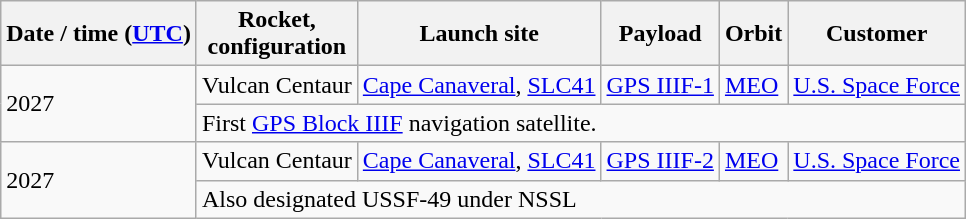<table class="wikitable sticky-header">
<tr>
<th scope="col">Date / time (<a href='#'>UTC</a>)</th>
<th scope="col">Rocket, <br> configuration</th>
<th scope="col">Launch site</th>
<th scope="col">Payload</th>
<th scope="col">Orbit</th>
<th scope="col">Customer</th>
</tr>
<tr>
<td rowspan=2>2027</td>
<td>Vulcan Centaur</td>
<td><a href='#'>Cape Canaveral</a>, <a href='#'>SLC41</a></td>
<td><a href='#'>GPS IIIF-1</a></td>
<td><a href='#'>MEO</a></td>
<td><a href='#'>U.S. Space Force</a></td>
</tr>
<tr>
<td colspan=5>First <a href='#'>GPS Block IIIF</a> navigation satellite.</td>
</tr>
<tr>
<td rowspan=2>2027</td>
<td>Vulcan Centaur</td>
<td><a href='#'>Cape Canaveral</a>, <a href='#'>SLC41</a></td>
<td><a href='#'>GPS IIIF-2</a></td>
<td><a href='#'>MEO</a></td>
<td><a href='#'>U.S. Space Force</a></td>
</tr>
<tr>
<td colspan=5>Also designated USSF-49 under NSSL</td>
</tr>
</table>
